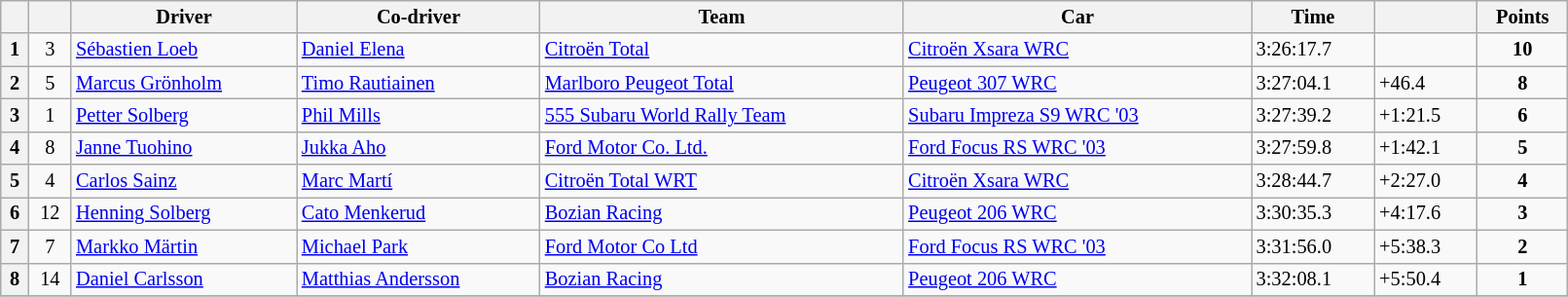<table class="wikitable" width=85% style="font-size: 85%;">
<tr>
<th></th>
<th></th>
<th>Driver</th>
<th>Co-driver</th>
<th>Team</th>
<th>Car</th>
<th>Time</th>
<th></th>
<th>Points</th>
</tr>
<tr>
<th>1</th>
<td align="center">3</td>
<td> <a href='#'>Sébastien Loeb</a></td>
<td> <a href='#'>Daniel Elena</a></td>
<td> <a href='#'>Citroën Total</a></td>
<td><a href='#'>Citroën Xsara WRC</a></td>
<td>3:26:17.7</td>
<td></td>
<td align="center"><strong>10</strong></td>
</tr>
<tr>
<th>2</th>
<td align="center">5</td>
<td> <a href='#'>Marcus Grönholm</a></td>
<td> <a href='#'>Timo Rautiainen</a></td>
<td> <a href='#'>Marlboro Peugeot Total</a></td>
<td><a href='#'>Peugeot 307 WRC</a></td>
<td>3:27:04.1</td>
<td>+46.4</td>
<td align="center"><strong>8</strong></td>
</tr>
<tr>
<th>3</th>
<td align="center">1</td>
<td> <a href='#'>Petter Solberg</a></td>
<td> <a href='#'>Phil Mills</a></td>
<td> <a href='#'>555 Subaru World Rally Team</a></td>
<td><a href='#'>Subaru Impreza S9 WRC '03</a></td>
<td>3:27:39.2</td>
<td>+1:21.5</td>
<td align="center"><strong>6</strong></td>
</tr>
<tr>
<th>4</th>
<td align="center">8</td>
<td> <a href='#'>Janne Tuohino</a></td>
<td> <a href='#'>Jukka Aho</a></td>
<td> <a href='#'>Ford Motor Co. Ltd.</a></td>
<td><a href='#'>Ford Focus RS WRC '03</a></td>
<td>3:27:59.8</td>
<td>+1:42.1</td>
<td align="center"><strong>5</strong></td>
</tr>
<tr>
<th>5</th>
<td align="center">4</td>
<td> <a href='#'>Carlos Sainz</a></td>
<td> <a href='#'>Marc Martí</a></td>
<td> <a href='#'>Citroën Total WRT</a></td>
<td><a href='#'>Citroën Xsara WRC</a></td>
<td>3:28:44.7</td>
<td>+2:27.0</td>
<td align="center"><strong>4</strong></td>
</tr>
<tr>
<th>6</th>
<td align="center">12</td>
<td> <a href='#'>Henning Solberg</a></td>
<td> <a href='#'>Cato Menkerud</a></td>
<td> <a href='#'>Bozian Racing</a></td>
<td><a href='#'>Peugeot 206 WRC</a></td>
<td>3:30:35.3</td>
<td>+4:17.6</td>
<td align="center"><strong>3</strong></td>
</tr>
<tr>
<th>7</th>
<td align="center">7</td>
<td> <a href='#'>Markko Märtin</a></td>
<td> <a href='#'>Michael Park</a></td>
<td> <a href='#'>Ford Motor Co Ltd</a></td>
<td><a href='#'>Ford Focus RS WRC '03</a></td>
<td>3:31:56.0</td>
<td>+5:38.3</td>
<td align="center"><strong>2</strong></td>
</tr>
<tr>
<th>8</th>
<td align="center">14</td>
<td> <a href='#'>Daniel Carlsson</a></td>
<td> <a href='#'>Matthias Andersson</a></td>
<td> <a href='#'>Bozian Racing</a></td>
<td><a href='#'>Peugeot 206 WRC</a></td>
<td>3:32:08.1</td>
<td>+5:50.4</td>
<td align="center"><strong>1</strong></td>
</tr>
<tr>
</tr>
</table>
